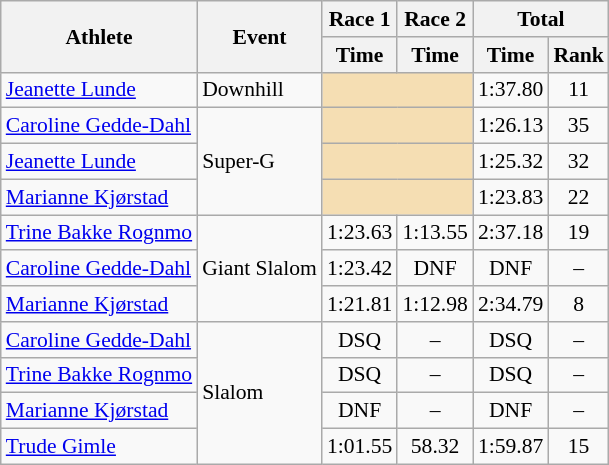<table class="wikitable" style="font-size:90%">
<tr>
<th rowspan="2">Athlete</th>
<th rowspan="2">Event</th>
<th>Race 1</th>
<th>Race 2</th>
<th colspan="2">Total</th>
</tr>
<tr>
<th>Time</th>
<th>Time</th>
<th>Time</th>
<th>Rank</th>
</tr>
<tr>
<td><a href='#'>Jeanette Lunde</a></td>
<td>Downhill</td>
<td colspan="2" bgcolor="wheat"></td>
<td align="center">1:37.80</td>
<td align="center">11</td>
</tr>
<tr>
<td><a href='#'>Caroline Gedde-Dahl</a></td>
<td rowspan="3">Super-G</td>
<td colspan="2" bgcolor="wheat"></td>
<td align="center">1:26.13</td>
<td align="center">35</td>
</tr>
<tr>
<td><a href='#'>Jeanette Lunde</a></td>
<td colspan="2" bgcolor="wheat"></td>
<td align="center">1:25.32</td>
<td align="center">32</td>
</tr>
<tr>
<td><a href='#'>Marianne Kjørstad</a></td>
<td colspan="2" bgcolor="wheat"></td>
<td align="center">1:23.83</td>
<td align="center">22</td>
</tr>
<tr>
<td><a href='#'>Trine Bakke Rognmo</a></td>
<td rowspan="3">Giant Slalom</td>
<td align="center">1:23.63</td>
<td align="center">1:13.55</td>
<td align="center">2:37.18</td>
<td align="center">19</td>
</tr>
<tr>
<td><a href='#'>Caroline Gedde-Dahl</a></td>
<td align="center">1:23.42</td>
<td align="center">DNF</td>
<td align="center">DNF</td>
<td align="center">–</td>
</tr>
<tr>
<td><a href='#'>Marianne Kjørstad</a></td>
<td align="center">1:21.81</td>
<td align="center">1:12.98</td>
<td align="center">2:34.79</td>
<td align="center">8</td>
</tr>
<tr>
<td><a href='#'>Caroline Gedde-Dahl</a></td>
<td rowspan="4">Slalom</td>
<td align="center">DSQ</td>
<td align="center">–</td>
<td align="center">DSQ</td>
<td align="center">–</td>
</tr>
<tr>
<td><a href='#'>Trine Bakke Rognmo</a></td>
<td align="center">DSQ</td>
<td align="center">–</td>
<td align="center">DSQ</td>
<td align="center">–</td>
</tr>
<tr>
<td><a href='#'>Marianne Kjørstad</a></td>
<td align="center">DNF</td>
<td align="center">–</td>
<td align="center">DNF</td>
<td align="center">–</td>
</tr>
<tr>
<td><a href='#'>Trude Gimle</a></td>
<td align="center">1:01.55</td>
<td align="center">58.32</td>
<td align="center">1:59.87</td>
<td align="center">15</td>
</tr>
</table>
